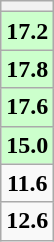<table class="wikitable" style="text-align: center;">
<tr>
<th></th>
</tr>
<tr>
<td style="background:#ccffcc;"><strong>17.2</strong></td>
</tr>
<tr>
<td style="background:#ccffcc;"><strong>17.8</strong></td>
</tr>
<tr>
<td style="background:#ccffcc;"><strong>17.6</strong></td>
</tr>
<tr>
<td style="background:#ccffcc;"><strong>15.0</strong></td>
</tr>
<tr>
<td><strong>11.6</strong></td>
</tr>
<tr>
<td><strong>12.6</strong></td>
</tr>
</table>
